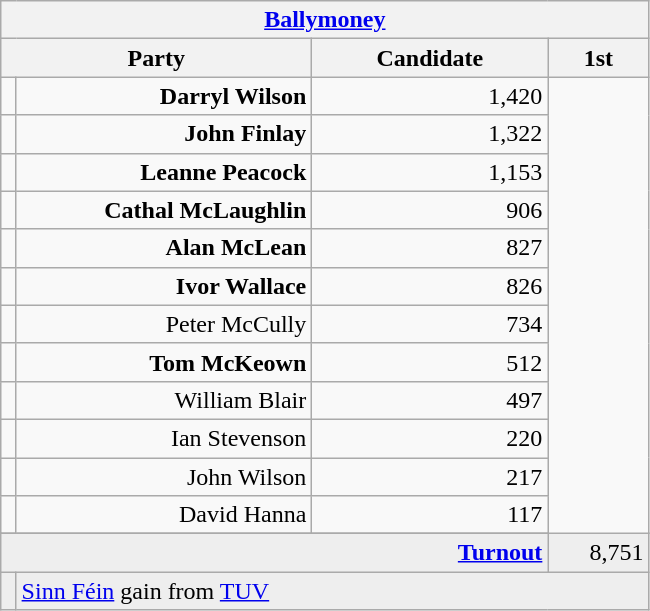<table class="wikitable">
<tr>
<th colspan="4" align="center"><a href='#'>Ballymoney</a></th>
</tr>
<tr>
<th colspan="2" align="center" width=200>Party</th>
<th width=150>Candidate</th>
<th width=60>1st </th>
</tr>
<tr>
<td></td>
<td align="right"><strong>Darryl Wilson</strong></td>
<td align="right">1,420</td>
</tr>
<tr>
<td></td>
<td align="right"><strong>John Finlay</strong></td>
<td align="right">1,322</td>
</tr>
<tr>
<td></td>
<td align="right"><strong>Leanne Peacock</strong></td>
<td align="right">1,153</td>
</tr>
<tr>
<td></td>
<td align="right"><strong>Cathal McLaughlin</strong></td>
<td align="right">906</td>
</tr>
<tr>
<td></td>
<td align="right"><strong>Alan McLean</strong></td>
<td align="right">827</td>
</tr>
<tr>
<td></td>
<td align="right"><strong>Ivor Wallace</strong></td>
<td align="right">826</td>
</tr>
<tr>
<td></td>
<td align="right">Peter McCully</td>
<td align="right">734</td>
</tr>
<tr>
<td></td>
<td align="right"><strong>Tom McKeown</strong></td>
<td align="right">512</td>
</tr>
<tr>
<td></td>
<td align="right">William Blair</td>
<td align="right">497</td>
</tr>
<tr>
<td></td>
<td align="right">Ian Stevenson</td>
<td align="right">220</td>
</tr>
<tr>
<td></td>
<td align="right">John Wilson</td>
<td align="right">217</td>
</tr>
<tr>
<td></td>
<td align="right">David Hanna</td>
<td align="right">117</td>
</tr>
<tr>
</tr>
<tr bgcolor="EEEEEE">
<td colspan=3 align="right"><strong><a href='#'>Turnout</a></strong></td>
<td align="right">8,751</td>
</tr>
<tr bgcolor="EEEEEE">
<td bgcolor=></td>
<td colspan=4 bgcolor="EEEEEE"><a href='#'>Sinn Féin</a> gain from <a href='#'>TUV</a></td>
</tr>
</table>
